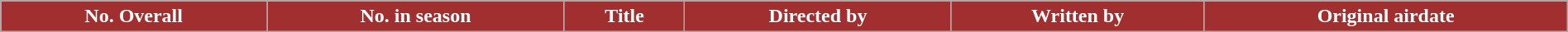<table class="wikitable plainrowheaders" width="100%" style="background:#FFFFFF;">
<tr>
<th style="background:#A12F2F; color:#FFF;">No. Overall</th>
<th style="background:#A12F2F; color:#FFF;">No. in season</th>
<th style="background:#A12F2F; color:#FFF;">Title</th>
<th style="background:#A12F2F; color:#FFF;">Directed by</th>
<th style="background:#A12F2F; color:#FFF;">Written by</th>
<th style="background:#A12F2F; color:#FFF;">Original airdate<br>








</th>
</tr>
</table>
